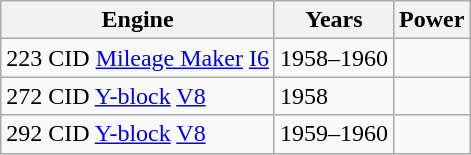<table class="wikitable">
<tr>
<th>Engine</th>
<th>Years</th>
<th>Power</th>
</tr>
<tr>
<td>223 CID <a href='#'>Mileage Maker</a> <a href='#'>I6</a></td>
<td>1958–1960</td>
<td></td>
</tr>
<tr>
<td>272 CID <a href='#'>Y-block</a> <a href='#'>V8</a></td>
<td>1958</td>
<td></td>
</tr>
<tr>
<td>292 CID <a href='#'>Y-block</a> <a href='#'>V8</a></td>
<td>1959–1960</td>
<td></td>
</tr>
</table>
